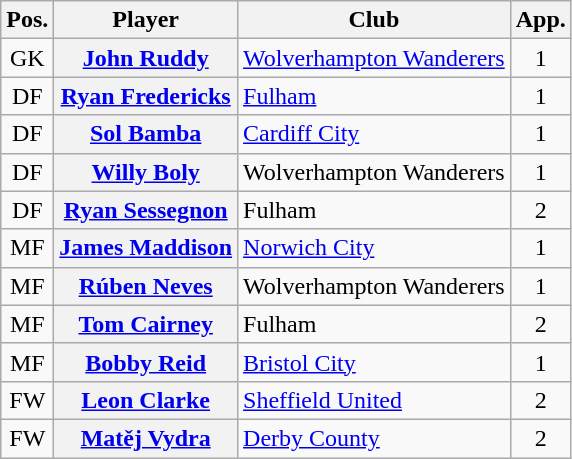<table class="wikitable plainrowheaders" style="text-align: left">
<tr>
<th scope=col>Pos.</th>
<th scope=col>Player</th>
<th scope=col>Club</th>
<th scope=col>App.</th>
</tr>
<tr>
<td style=text-align:center>GK</td>
<th scope=row><a href='#'>John Ruddy</a></th>
<td><a href='#'>Wolverhampton Wanderers</a></td>
<td style=text-align:center>1</td>
</tr>
<tr>
<td style=text-align:center>DF</td>
<th scope=row><a href='#'>Ryan Fredericks</a></th>
<td><a href='#'>Fulham</a></td>
<td style=text-align:center>1</td>
</tr>
<tr>
<td style=text-align:center>DF</td>
<th scope=row><a href='#'>Sol Bamba</a></th>
<td><a href='#'>Cardiff City</a></td>
<td style=text-align:center>1</td>
</tr>
<tr>
<td style=text-align:center>DF</td>
<th scope=row><a href='#'>Willy Boly</a></th>
<td>Wolverhampton Wanderers</td>
<td style=text-align:center>1</td>
</tr>
<tr>
<td style=text-align:center>DF</td>
<th scope=row><a href='#'>Ryan Sessegnon</a> </th>
<td>Fulham</td>
<td style=text-align:center>2</td>
</tr>
<tr>
<td style=text-align:center>MF</td>
<th scope=row><a href='#'>James Maddison</a></th>
<td><a href='#'>Norwich City</a></td>
<td style=text-align:center>1</td>
</tr>
<tr>
<td style=text-align:center>MF</td>
<th scope=row><a href='#'>Rúben Neves</a></th>
<td>Wolverhampton Wanderers</td>
<td style=text-align:center>1</td>
</tr>
<tr>
<td style=text-align:center>MF</td>
<th scope=row><a href='#'>Tom Cairney</a> </th>
<td>Fulham</td>
<td style=text-align:center>2</td>
</tr>
<tr>
<td style=text-align:center>MF</td>
<th scope=row><a href='#'>Bobby Reid</a></th>
<td><a href='#'>Bristol City</a></td>
<td style=text-align:center>1</td>
</tr>
<tr>
<td style=text-align:center>FW</td>
<th scope=row><a href='#'>Leon Clarke</a></th>
<td><a href='#'>Sheffield United</a></td>
<td style=text-align:center>2</td>
</tr>
<tr>
<td style=text-align:center>FW</td>
<th scope=row><a href='#'>Matěj Vydra</a> </th>
<td><a href='#'>Derby County</a></td>
<td style=text-align:center>2</td>
</tr>
</table>
